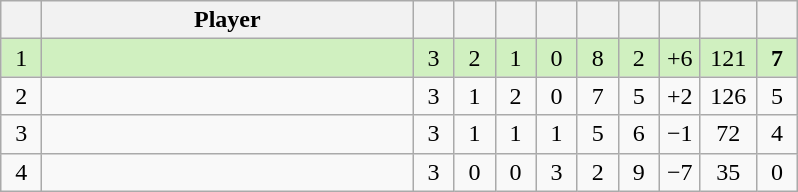<table class="wikitable" style="text-align:center; margin: 1em auto 1em auto, align:left">
<tr>
<th width=20></th>
<th width=240>Player</th>
<th width=20></th>
<th width=20></th>
<th width=20></th>
<th width=20></th>
<th width=20></th>
<th width=20></th>
<th width=20></th>
<th width=30></th>
<th width=20></th>
</tr>
<tr style="background:#D0F0C0;">
<td>1</td>
<td align=left></td>
<td>3</td>
<td>2</td>
<td>1</td>
<td>0</td>
<td>8</td>
<td>2</td>
<td>+6</td>
<td>121</td>
<td><strong>7</strong></td>
</tr>
<tr style=>
<td>2</td>
<td align=left></td>
<td>3</td>
<td>1</td>
<td>2</td>
<td>0</td>
<td>7</td>
<td>5</td>
<td>+2</td>
<td>126</td>
<td>5</td>
</tr>
<tr style=>
<td>3</td>
<td align=left></td>
<td>3</td>
<td>1</td>
<td>1</td>
<td>1</td>
<td>5</td>
<td>6</td>
<td>−1</td>
<td>72</td>
<td>4</td>
</tr>
<tr style=>
<td>4</td>
<td align=left></td>
<td>3</td>
<td>0</td>
<td>0</td>
<td>3</td>
<td>2</td>
<td>9</td>
<td>−7</td>
<td>35</td>
<td>0</td>
</tr>
</table>
